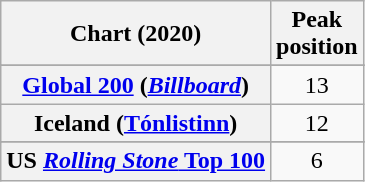<table class="wikitable sortable plainrowheaders" style="text-align:center">
<tr>
<th scope="col">Chart (2020)</th>
<th scope="col">Peak<br>position</th>
</tr>
<tr>
</tr>
<tr>
</tr>
<tr>
</tr>
<tr>
</tr>
<tr>
</tr>
<tr>
</tr>
<tr>
</tr>
<tr>
<th scope="row"><a href='#'>Global 200</a> (<a href='#'><em>Billboard</em></a>)</th>
<td>13</td>
</tr>
<tr>
<th scope="row">Iceland (<a href='#'>Tónlistinn</a>)</th>
<td>12</td>
</tr>
<tr>
</tr>
<tr>
</tr>
<tr>
</tr>
<tr>
</tr>
<tr>
</tr>
<tr>
</tr>
<tr>
</tr>
<tr>
</tr>
<tr>
</tr>
<tr>
</tr>
<tr>
</tr>
<tr>
</tr>
<tr>
<th scope="row">US <a href='#'><em>Rolling Stone</em> Top 100</a></th>
<td>6</td>
</tr>
</table>
